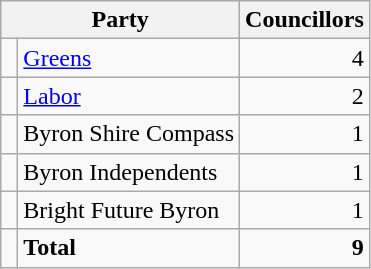<table class="wikitable">
<tr>
<th colspan="2">Party</th>
<th>Councillors</th>
</tr>
<tr>
<td> </td>
<td><a href='#'>Greens</a></td>
<td align=right>4</td>
</tr>
<tr>
<td> </td>
<td><a href='#'>Labor</a></td>
<td align=right>2</td>
</tr>
<tr>
<td> </td>
<td>Byron Shire Compass</td>
<td align=right>1</td>
</tr>
<tr>
<td> </td>
<td>Byron Independents</td>
<td align=right>1</td>
</tr>
<tr>
<td> </td>
<td>Bright Future Byron</td>
<td align=right>1</td>
</tr>
<tr>
<td></td>
<td><strong>Total</strong></td>
<td align=right><strong>9</strong></td>
</tr>
</table>
